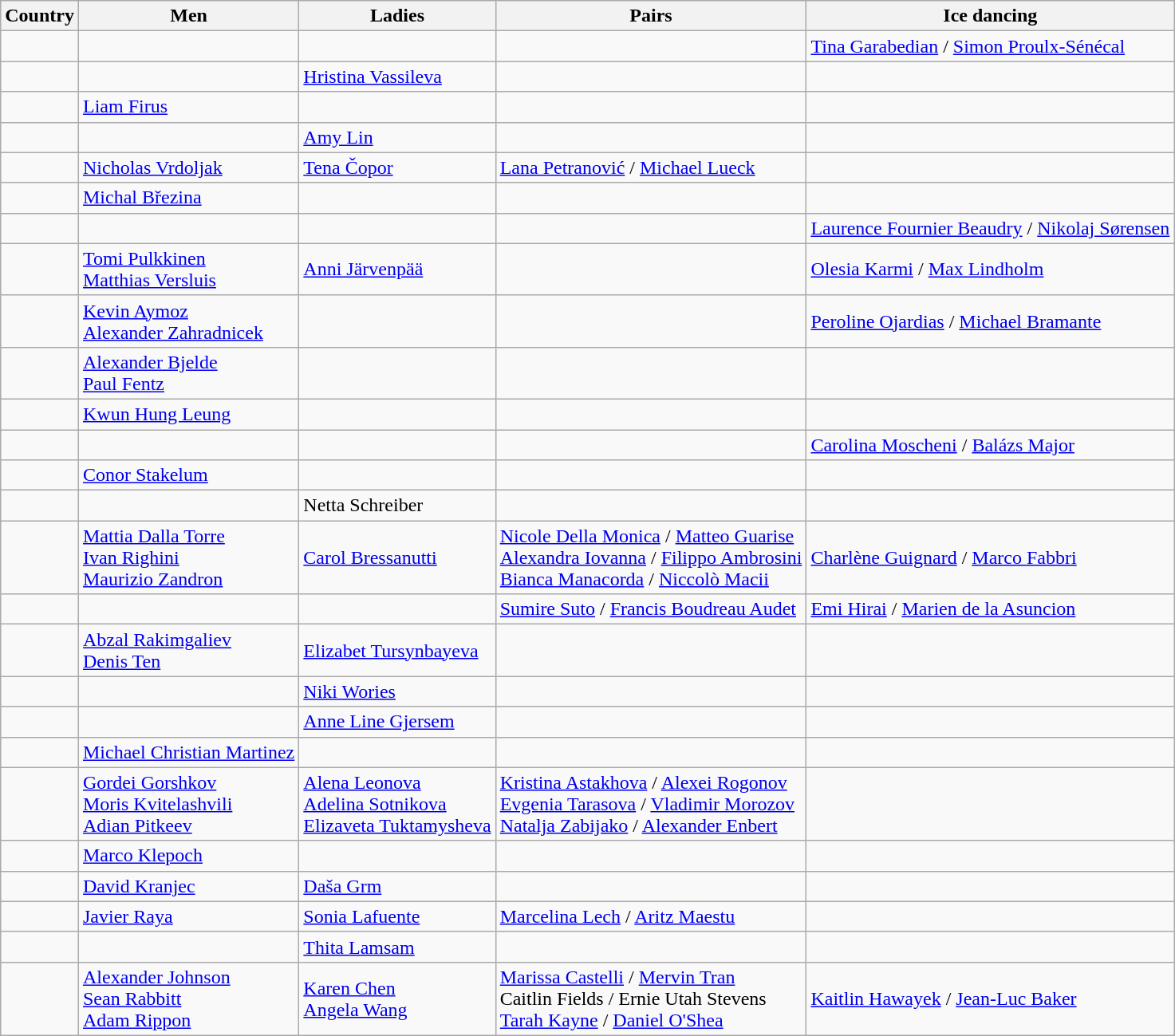<table class="wikitable">
<tr>
<th>Country</th>
<th>Men</th>
<th>Ladies</th>
<th>Pairs</th>
<th>Ice dancing</th>
</tr>
<tr>
<td></td>
<td></td>
<td></td>
<td></td>
<td><a href='#'>Tina Garabedian</a> / <a href='#'>Simon Proulx-Sénécal</a></td>
</tr>
<tr>
<td></td>
<td></td>
<td><a href='#'>Hristina Vassileva</a></td>
<td></td>
<td></td>
</tr>
<tr>
<td></td>
<td><a href='#'>Liam Firus</a></td>
<td></td>
<td></td>
<td></td>
</tr>
<tr>
<td></td>
<td></td>
<td><a href='#'>Amy Lin</a></td>
<td></td>
<td></td>
</tr>
<tr>
<td></td>
<td><a href='#'>Nicholas Vrdoljak</a></td>
<td><a href='#'>Tena Čopor</a></td>
<td><a href='#'>Lana Petranović</a> / <a href='#'>Michael Lueck</a></td>
<td></td>
</tr>
<tr>
<td></td>
<td><a href='#'>Michal Březina</a></td>
<td></td>
<td></td>
<td></td>
</tr>
<tr>
<td></td>
<td></td>
<td></td>
<td></td>
<td><a href='#'>Laurence Fournier Beaudry</a> / <a href='#'>Nikolaj Sørensen</a></td>
</tr>
<tr>
<td></td>
<td><a href='#'>Tomi Pulkkinen</a> <br> <a href='#'>Matthias Versluis</a></td>
<td><a href='#'>Anni Järvenpää</a></td>
<td></td>
<td><a href='#'>Olesia Karmi</a> / <a href='#'>Max Lindholm</a></td>
</tr>
<tr>
<td></td>
<td><a href='#'>Kevin Aymoz</a> <br> <a href='#'>Alexander Zahradnicek</a></td>
<td></td>
<td></td>
<td><a href='#'>Peroline Ojardias</a> / <a href='#'>Michael Bramante</a></td>
</tr>
<tr>
<td></td>
<td><a href='#'>Alexander Bjelde</a> <br> <a href='#'>Paul Fentz</a></td>
<td></td>
<td></td>
<td></td>
</tr>
<tr>
<td></td>
<td><a href='#'>Kwun Hung Leung</a></td>
<td></td>
<td></td>
<td></td>
</tr>
<tr>
<td></td>
<td></td>
<td></td>
<td></td>
<td><a href='#'>Carolina Moscheni</a> / <a href='#'>Balázs Major</a></td>
</tr>
<tr>
<td></td>
<td><a href='#'>Conor Stakelum</a></td>
<td></td>
<td></td>
<td></td>
</tr>
<tr>
<td></td>
<td></td>
<td>Netta Schreiber</td>
<td></td>
<td></td>
</tr>
<tr>
<td></td>
<td><a href='#'>Mattia Dalla Torre</a> <br> <a href='#'>Ivan Righini</a> <br> <a href='#'>Maurizio Zandron</a></td>
<td><a href='#'>Carol Bressanutti</a></td>
<td><a href='#'>Nicole Della Monica</a> / <a href='#'>Matteo Guarise</a> <br> <a href='#'>Alexandra Iovanna</a> / <a href='#'>Filippo Ambrosini</a> <br> <a href='#'>Bianca Manacorda</a> / <a href='#'>Niccolò Macii</a></td>
<td><a href='#'>Charlène Guignard</a> / <a href='#'>Marco Fabbri</a></td>
</tr>
<tr>
<td></td>
<td></td>
<td></td>
<td><a href='#'>Sumire Suto</a> / <a href='#'>Francis Boudreau Audet</a></td>
<td><a href='#'>Emi Hirai</a> / <a href='#'>Marien de la Asuncion</a></td>
</tr>
<tr>
<td></td>
<td><a href='#'>Abzal Rakimgaliev</a> <br> <a href='#'>Denis Ten</a></td>
<td><a href='#'>Elizabet Tursynbayeva</a></td>
<td></td>
<td></td>
</tr>
<tr>
<td></td>
<td></td>
<td><a href='#'>Niki Wories</a></td>
<td></td>
<td></td>
</tr>
<tr>
<td></td>
<td></td>
<td><a href='#'>Anne Line Gjersem</a></td>
<td></td>
<td></td>
</tr>
<tr>
<td></td>
<td><a href='#'>Michael Christian Martinez</a></td>
<td></td>
<td></td>
<td></td>
</tr>
<tr>
<td></td>
<td><a href='#'>Gordei Gorshkov</a> <br> <a href='#'>Moris Kvitelashvili</a> <br> <a href='#'>Adian Pitkeev</a></td>
<td><a href='#'>Alena Leonova</a> <br> <a href='#'>Adelina Sotnikova</a> <br> <a href='#'>Elizaveta Tuktamysheva</a></td>
<td><a href='#'>Kristina Astakhova</a> / <a href='#'>Alexei Rogonov</a> <br> <a href='#'>Evgenia Tarasova</a> / <a href='#'>Vladimir Morozov</a> <br> <a href='#'>Natalja Zabijako</a> / <a href='#'>Alexander Enbert</a></td>
<td></td>
</tr>
<tr>
<td></td>
<td><a href='#'>Marco Klepoch</a></td>
<td></td>
<td></td>
<td></td>
</tr>
<tr>
<td></td>
<td><a href='#'>David Kranjec</a></td>
<td><a href='#'>Daša Grm</a></td>
<td></td>
<td></td>
</tr>
<tr>
<td></td>
<td><a href='#'>Javier Raya</a></td>
<td><a href='#'>Sonia Lafuente</a></td>
<td><a href='#'>Marcelina Lech</a> / <a href='#'>Aritz Maestu</a></td>
<td></td>
</tr>
<tr>
<td></td>
<td></td>
<td><a href='#'>Thita Lamsam</a></td>
<td></td>
<td></td>
</tr>
<tr>
<td></td>
<td><a href='#'>Alexander Johnson</a> <br> <a href='#'>Sean Rabbitt</a> <br> <a href='#'>Adam Rippon</a></td>
<td><a href='#'>Karen Chen</a> <br> <a href='#'>Angela Wang</a></td>
<td><a href='#'>Marissa Castelli</a> / <a href='#'>Mervin Tran</a> <br> Caitlin Fields / Ernie Utah Stevens <br> <a href='#'>Tarah Kayne</a> / <a href='#'>Daniel O'Shea</a></td>
<td><a href='#'>Kaitlin Hawayek</a> / <a href='#'>Jean-Luc Baker</a></td>
</tr>
</table>
